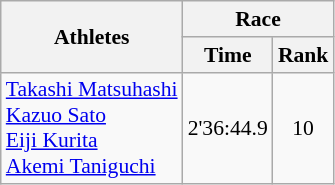<table class="wikitable" border="1" style="font-size:90%">
<tr>
<th rowspan=2>Athletes</th>
<th colspan=2>Race</th>
</tr>
<tr>
<th>Time</th>
<th>Rank</th>
</tr>
<tr>
<td><a href='#'>Takashi Matsuhashi</a><br><a href='#'>Kazuo Sato</a><br><a href='#'>Eiji Kurita</a><br><a href='#'>Akemi Taniguchi</a></td>
<td align=center>2'36:44.9</td>
<td align=center>10</td>
</tr>
</table>
